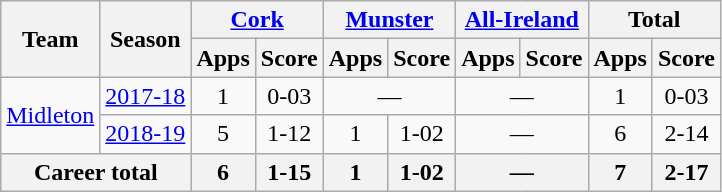<table class="wikitable" style="text-align:center">
<tr>
<th rowspan="2">Team</th>
<th rowspan="2">Season</th>
<th colspan="2"><a href='#'>Cork</a></th>
<th colspan="2"><a href='#'>Munster</a></th>
<th colspan="2"><a href='#'>All-Ireland</a></th>
<th colspan="2">Total</th>
</tr>
<tr>
<th>Apps</th>
<th>Score</th>
<th>Apps</th>
<th>Score</th>
<th>Apps</th>
<th>Score</th>
<th>Apps</th>
<th>Score</th>
</tr>
<tr>
<td rowspan="2"><a href='#'>Midleton</a></td>
<td><a href='#'>2017-18</a></td>
<td>1</td>
<td>0-03</td>
<td colspan=2>—</td>
<td colspan=2>—</td>
<td>1</td>
<td>0-03</td>
</tr>
<tr>
<td><a href='#'>2018-19</a></td>
<td>5</td>
<td>1-12</td>
<td>1</td>
<td>1-02</td>
<td colspan=2>—</td>
<td>6</td>
<td>2-14</td>
</tr>
<tr>
<th colspan="2">Career total</th>
<th>6</th>
<th>1-15</th>
<th>1</th>
<th>1-02</th>
<th colspan=2>—</th>
<th>7</th>
<th>2-17</th>
</tr>
</table>
